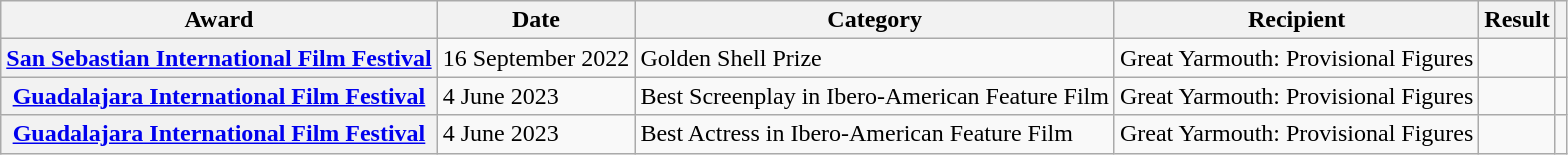<table class="wikitable sortable plainrowheaders">
<tr>
<th>Award</th>
<th>Date</th>
<th>Category</th>
<th>Recipient</th>
<th>Result</th>
<th></th>
</tr>
<tr>
<th scope="row"><a href='#'>San Sebastian International Film Festival</a></th>
<td>16 September 2022</td>
<td>Golden Shell Prize</td>
<td>Great Yarmouth: Provisional Figures</td>
<td></td>
<td align="center" rowspan="1"></td>
</tr>
<tr>
<th scope="row"><a href='#'>Guadalajara International Film Festival</a></th>
<td>4 June 2023</td>
<td>Best Screenplay in Ibero-American Feature Film</td>
<td>Great Yarmouth: Provisional Figures</td>
<td></td>
<td align="center" rowspan="1"></td>
</tr>
<tr>
<th scope="row"><a href='#'>Guadalajara International Film Festival</a></th>
<td>4 June 2023</td>
<td>Best Actress in Ibero-American Feature Film</td>
<td>Great Yarmouth: Provisional Figures</td>
<td></td>
<td align="center" rowspan="1"></td>
</tr>
</table>
